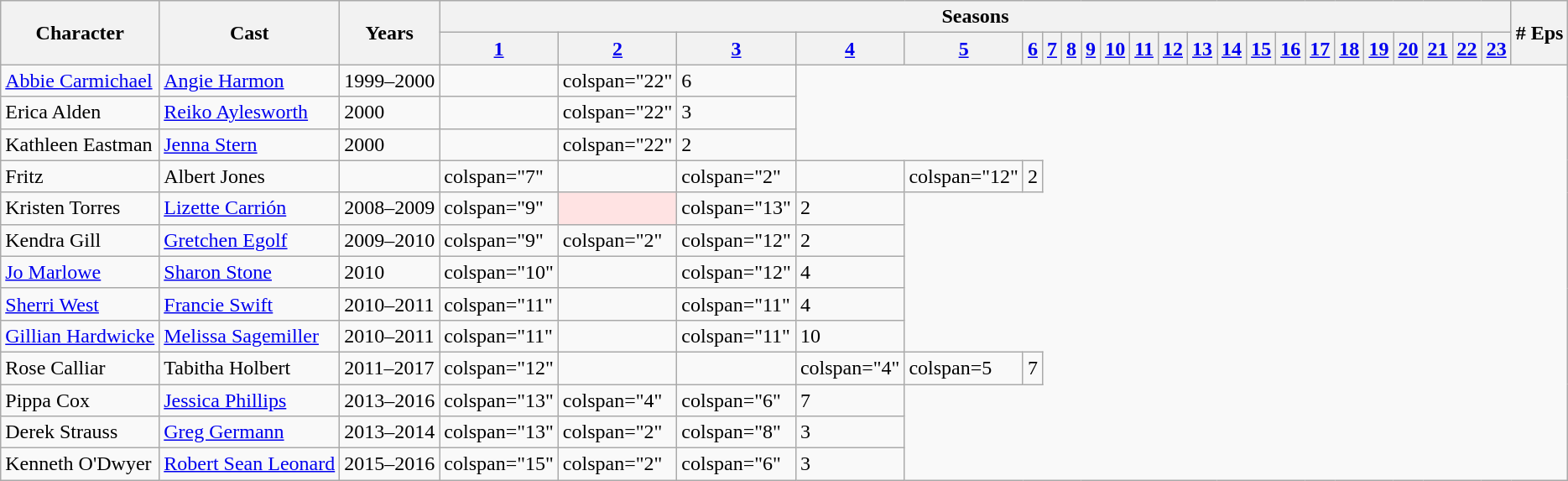<table class="wikitable">
<tr>
<th rowspan="2">Character</th>
<th rowspan="2">Cast</th>
<th rowspan="2">Years</th>
<th colspan="23">Seasons</th>
<th rowspan="2"># Eps</th>
</tr>
<tr>
<th><a href='#'>1</a></th>
<th><a href='#'>2</a></th>
<th><a href='#'>3</a></th>
<th><a href='#'>4</a></th>
<th><a href='#'>5</a></th>
<th><a href='#'>6</a></th>
<th><a href='#'>7</a></th>
<th><a href='#'>8</a></th>
<th><a href='#'>9</a></th>
<th><a href='#'>10</a></th>
<th><a href='#'>11</a></th>
<th><a href='#'>12</a></th>
<th><a href='#'>13</a></th>
<th><a href='#'>14</a></th>
<th><a href='#'>15</a></th>
<th><a href='#'>16</a></th>
<th><a href='#'>17</a></th>
<th><a href='#'>18</a></th>
<th><a href='#'>19</a></th>
<th><a href='#'>20</a></th>
<th><a href='#'>21</a></th>
<th><a href='#'>22</a></th>
<th><a href='#'>23</a></th>
</tr>
<tr>
<td><a href='#'>Abbie Carmichael</a></td>
<td><a href='#'>Angie Harmon</a></td>
<td>1999–2000</td>
<td></td>
<td>colspan="22" </td>
<td>6</td>
</tr>
<tr>
<td>Erica Alden</td>
<td><a href='#'>Reiko Aylesworth</a></td>
<td>2000</td>
<td></td>
<td>colspan="22" </td>
<td>3</td>
</tr>
<tr>
<td>Kathleen Eastman</td>
<td><a href='#'>Jenna Stern</a></td>
<td>2000</td>
<td></td>
<td>colspan="22" </td>
<td>2</td>
</tr>
<tr>
<td>Fritz</td>
<td>Albert Jones</td>
<td></td>
<td>colspan="7" </td>
<td></td>
<td>colspan="2" </td>
<td></td>
<td>colspan="12" </td>
<td>2</td>
</tr>
<tr>
<td>Kristen Torres</td>
<td><a href='#'>Lizette Carrión</a></td>
<td>2008–2009</td>
<td>colspan="9" </td>
<td style="background:#ffe3e3;"></td>
<td>colspan="13" </td>
<td>2</td>
</tr>
<tr>
<td>Kendra Gill</td>
<td><a href='#'>Gretchen Egolf</a></td>
<td>2009–2010</td>
<td>colspan="9" </td>
<td>colspan="2" </td>
<td>colspan="12" </td>
<td>2</td>
</tr>
<tr>
<td><a href='#'>Jo Marlowe</a></td>
<td><a href='#'>Sharon Stone</a></td>
<td>2010</td>
<td>colspan="10" </td>
<td></td>
<td>colspan="12" </td>
<td>4</td>
</tr>
<tr>
<td><a href='#'>Sherri West</a></td>
<td><a href='#'>Francie Swift</a></td>
<td>2010–2011</td>
<td>colspan="11" </td>
<td></td>
<td>colspan="11" </td>
<td>4</td>
</tr>
<tr>
<td><a href='#'>Gillian Hardwicke</a></td>
<td><a href='#'>Melissa Sagemiller</a></td>
<td>2010–2011</td>
<td>colspan="11" </td>
<td></td>
<td>colspan="11" </td>
<td>10</td>
</tr>
<tr>
<td>Rose Calliar</td>
<td>Tabitha Holbert</td>
<td>2011–2017</td>
<td>colspan="12" </td>
<td></td>
<td></td>
<td>colspan="4" </td>
<td>colspan=5 </td>
<td>7</td>
</tr>
<tr>
<td>Pippa Cox</td>
<td><a href='#'>Jessica Phillips</a></td>
<td>2013–2016</td>
<td>colspan="13" </td>
<td>colspan="4" </td>
<td>colspan="6" </td>
<td>7</td>
</tr>
<tr>
<td>Derek Strauss</td>
<td><a href='#'>Greg Germann</a></td>
<td>2013–2014</td>
<td>colspan="13" </td>
<td>colspan="2" </td>
<td>colspan="8" </td>
<td>3</td>
</tr>
<tr>
<td>Kenneth O'Dwyer</td>
<td><a href='#'>Robert Sean Leonard</a></td>
<td>2015–2016</td>
<td>colspan="15" </td>
<td>colspan="2" </td>
<td>colspan="6" </td>
<td>3</td>
</tr>
</table>
